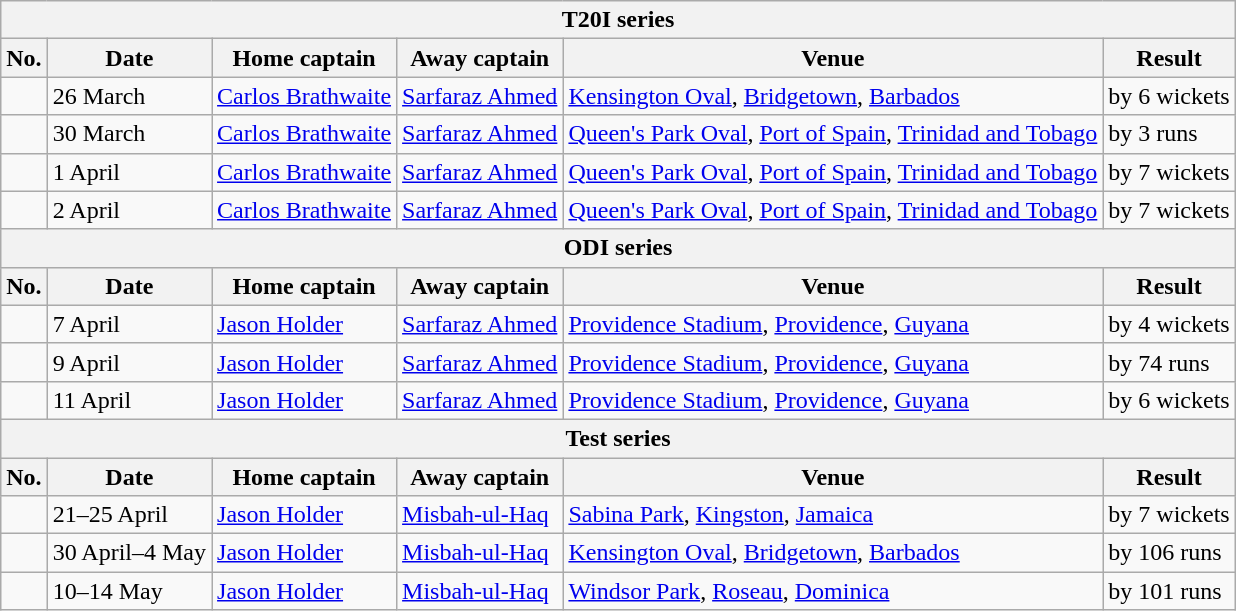<table class="wikitable">
<tr>
<th colspan="6">T20I series</th>
</tr>
<tr>
<th>No.</th>
<th>Date</th>
<th>Home captain</th>
<th>Away captain</th>
<th>Venue</th>
<th>Result</th>
</tr>
<tr>
<td></td>
<td>26 March</td>
<td><a href='#'>Carlos Brathwaite</a></td>
<td><a href='#'>Sarfaraz Ahmed</a></td>
<td><a href='#'>Kensington Oval</a>, <a href='#'>Bridgetown</a>, <a href='#'>Barbados</a></td>
<td> by 6 wickets</td>
</tr>
<tr>
<td></td>
<td>30 March</td>
<td><a href='#'>Carlos Brathwaite</a></td>
<td><a href='#'>Sarfaraz Ahmed</a></td>
<td><a href='#'>Queen's Park Oval</a>, <a href='#'>Port of Spain</a>, <a href='#'>Trinidad and Tobago</a></td>
<td> by 3 runs</td>
</tr>
<tr>
<td></td>
<td>1 April</td>
<td><a href='#'>Carlos Brathwaite</a></td>
<td><a href='#'>Sarfaraz Ahmed</a></td>
<td><a href='#'>Queen's Park Oval</a>, <a href='#'>Port of Spain</a>, <a href='#'>Trinidad and Tobago</a></td>
<td> by 7 wickets</td>
</tr>
<tr>
<td></td>
<td>2 April</td>
<td><a href='#'>Carlos Brathwaite</a></td>
<td><a href='#'>Sarfaraz Ahmed</a></td>
<td><a href='#'>Queen's Park Oval</a>, <a href='#'>Port of Spain</a>, <a href='#'>Trinidad and Tobago</a></td>
<td> by 7 wickets</td>
</tr>
<tr>
<th colspan="6">ODI series</th>
</tr>
<tr>
<th>No.</th>
<th>Date</th>
<th>Home captain</th>
<th>Away captain</th>
<th>Venue</th>
<th>Result</th>
</tr>
<tr>
<td></td>
<td>7 April</td>
<td><a href='#'>Jason Holder</a></td>
<td><a href='#'>Sarfaraz Ahmed</a></td>
<td><a href='#'>Providence Stadium</a>, <a href='#'>Providence</a>, <a href='#'>Guyana</a></td>
<td> by 4 wickets</td>
</tr>
<tr>
<td></td>
<td>9 April</td>
<td><a href='#'>Jason Holder</a></td>
<td><a href='#'>Sarfaraz Ahmed</a></td>
<td><a href='#'>Providence Stadium</a>, <a href='#'>Providence</a>, <a href='#'>Guyana</a></td>
<td> by 74 runs</td>
</tr>
<tr>
<td></td>
<td>11 April</td>
<td><a href='#'>Jason Holder</a></td>
<td><a href='#'>Sarfaraz Ahmed</a></td>
<td><a href='#'>Providence Stadium</a>, <a href='#'>Providence</a>, <a href='#'>Guyana</a></td>
<td> by 6 wickets</td>
</tr>
<tr>
<th colspan="6">Test series</th>
</tr>
<tr>
<th>No.</th>
<th>Date</th>
<th>Home captain</th>
<th>Away captain</th>
<th>Venue</th>
<th>Result</th>
</tr>
<tr>
<td></td>
<td>21–25 April</td>
<td><a href='#'>Jason Holder</a></td>
<td><a href='#'>Misbah-ul-Haq</a></td>
<td><a href='#'>Sabina Park</a>, <a href='#'>Kingston</a>, <a href='#'>Jamaica</a></td>
<td> by 7 wickets</td>
</tr>
<tr>
<td></td>
<td>30 April–4 May</td>
<td><a href='#'>Jason Holder</a></td>
<td><a href='#'>Misbah-ul-Haq</a></td>
<td><a href='#'>Kensington Oval</a>, <a href='#'>Bridgetown</a>, <a href='#'>Barbados</a></td>
<td> by 106 runs</td>
</tr>
<tr>
<td></td>
<td>10–14 May</td>
<td><a href='#'>Jason Holder</a></td>
<td><a href='#'>Misbah-ul-Haq</a></td>
<td><a href='#'>Windsor Park</a>, <a href='#'>Roseau</a>, <a href='#'>Dominica</a></td>
<td> by 101 runs</td>
</tr>
</table>
